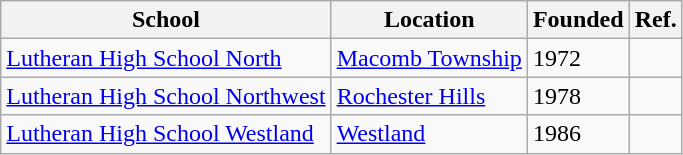<table class="wikitable">
<tr>
<th>School</th>
<th>Location</th>
<th>Founded</th>
<th>Ref.</th>
</tr>
<tr>
<td><a href='#'>Lutheran High School North</a></td>
<td><a href='#'>Macomb Township</a></td>
<td>1972</td>
<td></td>
</tr>
<tr>
<td><a href='#'>Lutheran High School Northwest</a></td>
<td><a href='#'>Rochester Hills</a></td>
<td>1978</td>
<td></td>
</tr>
<tr>
<td><a href='#'>Lutheran High School Westland</a></td>
<td><a href='#'>Westland</a></td>
<td>1986</td>
<td></td>
</tr>
</table>
